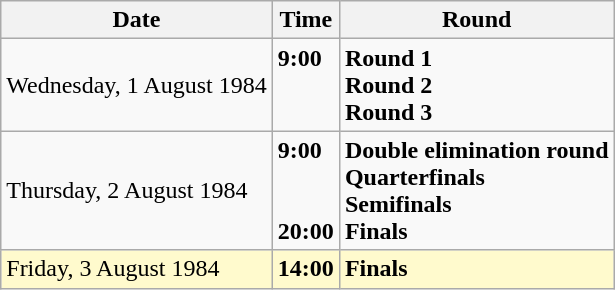<table class="wikitable">
<tr>
<th>Date</th>
<th>Time</th>
<th>Round</th>
</tr>
<tr>
<td>Wednesday, 1 August 1984</td>
<td><strong>9:00</strong><br> <br> </td>
<td><strong>Round 1</strong><br><strong>Round 2</strong><br><strong>Round 3</strong></td>
</tr>
<tr>
<td>Thursday, 2 August 1984</td>
<td><strong>9:00</strong><br> <br> <br><strong>20:00</strong></td>
<td><strong>Double elimination round</strong><br><strong>Quarterfinals</strong><br><strong>Semifinals</strong><br><strong>Finals</strong></td>
</tr>
<tr style=background:lemonchiffon>
<td>Friday, 3 August 1984</td>
<td><strong>14:00</strong></td>
<td><strong>Finals</strong></td>
</tr>
</table>
